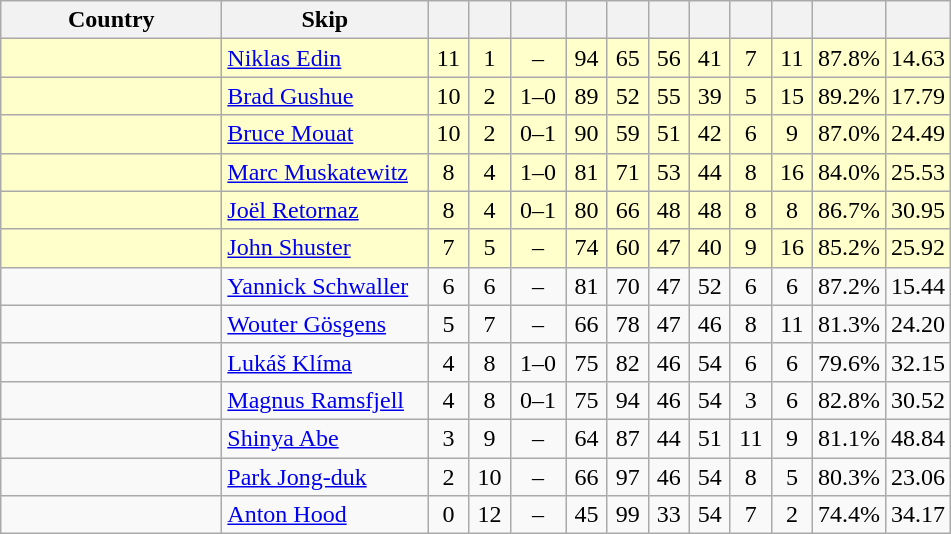<table class=wikitable  style="text-align:center;">
<tr>
<th width=140>Country</th>
<th width=130>Skip</th>
<th width=20></th>
<th width=20></th>
<th width=30></th>
<th width=20></th>
<th width=20></th>
<th width=20></th>
<th width=20></th>
<th width=20></th>
<th width=20></th>
<th width=20></th>
<th width=20></th>
</tr>
<tr bgcolor=#ffffcc>
<td style="text-align:left;"></td>
<td style="text-align:left;"><a href='#'>Niklas Edin</a></td>
<td>11</td>
<td>1</td>
<td>–</td>
<td>94</td>
<td>65</td>
<td>56</td>
<td>41</td>
<td>7</td>
<td>11</td>
<td>87.8%</td>
<td>14.63</td>
</tr>
<tr bgcolor=#ffffcc>
<td style="text-align:left;"></td>
<td style="text-align:left;"><a href='#'>Brad Gushue</a></td>
<td>10</td>
<td>2</td>
<td>1–0</td>
<td>89</td>
<td>52</td>
<td>55</td>
<td>39</td>
<td>5</td>
<td>15</td>
<td>89.2%</td>
<td>17.79</td>
</tr>
<tr bgcolor=#ffffcc>
<td style="text-align:left;"></td>
<td style="text-align:left;"><a href='#'>Bruce Mouat</a></td>
<td>10</td>
<td>2</td>
<td>0–1</td>
<td>90</td>
<td>59</td>
<td>51</td>
<td>42</td>
<td>6</td>
<td>9</td>
<td>87.0%</td>
<td>24.49</td>
</tr>
<tr bgcolor=#ffffcc>
<td style="text-align:left;"></td>
<td style="text-align:left;"><a href='#'>Marc Muskatewitz</a></td>
<td>8</td>
<td>4</td>
<td>1–0</td>
<td>81</td>
<td>71</td>
<td>53</td>
<td>44</td>
<td>8</td>
<td>16</td>
<td>84.0%</td>
<td>25.53</td>
</tr>
<tr bgcolor=#ffffcc>
<td style="text-align:left;"></td>
<td style="text-align:left;"><a href='#'>Joël Retornaz</a></td>
<td>8</td>
<td>4</td>
<td>0–1</td>
<td>80</td>
<td>66</td>
<td>48</td>
<td>48</td>
<td>8</td>
<td>8</td>
<td>86.7%</td>
<td>30.95</td>
</tr>
<tr bgcolor=#ffffcc>
<td style="text-align:left;"></td>
<td style="text-align:left;"><a href='#'>John Shuster</a></td>
<td>7</td>
<td>5</td>
<td>–</td>
<td>74</td>
<td>60</td>
<td>47</td>
<td>40</td>
<td>9</td>
<td>16</td>
<td>85.2%</td>
<td>25.92</td>
</tr>
<tr>
<td style="text-align:left;"></td>
<td style="text-align:left;"><a href='#'>Yannick Schwaller</a></td>
<td>6</td>
<td>6</td>
<td>–</td>
<td>81</td>
<td>70</td>
<td>47</td>
<td>52</td>
<td>6</td>
<td>6</td>
<td>87.2%</td>
<td>15.44</td>
</tr>
<tr>
<td style="text-align:left;"></td>
<td style="text-align:left;"><a href='#'>Wouter Gösgens</a></td>
<td>5</td>
<td>7</td>
<td>–</td>
<td>66</td>
<td>78</td>
<td>47</td>
<td>46</td>
<td>8</td>
<td>11</td>
<td>81.3%</td>
<td>24.20</td>
</tr>
<tr>
<td style="text-align:left;"></td>
<td style="text-align:left;"><a href='#'>Lukáš Klíma</a></td>
<td>4</td>
<td>8</td>
<td>1–0</td>
<td>75</td>
<td>82</td>
<td>46</td>
<td>54</td>
<td>6</td>
<td>6</td>
<td>79.6%</td>
<td>32.15</td>
</tr>
<tr>
<td style="text-align:left;"></td>
<td style="text-align:left;"><a href='#'>Magnus Ramsfjell</a></td>
<td>4</td>
<td>8</td>
<td>0–1</td>
<td>75</td>
<td>94</td>
<td>46</td>
<td>54</td>
<td>3</td>
<td>6</td>
<td>82.8%</td>
<td>30.52</td>
</tr>
<tr>
<td style="text-align:left;"></td>
<td style="text-align:left;"><a href='#'>Shinya Abe</a></td>
<td>3</td>
<td>9</td>
<td>–</td>
<td>64</td>
<td>87</td>
<td>44</td>
<td>51</td>
<td>11</td>
<td>9</td>
<td>81.1%</td>
<td>48.84</td>
</tr>
<tr>
<td style="text-align:left;"></td>
<td style="text-align:left;"><a href='#'>Park Jong-duk</a></td>
<td>2</td>
<td>10</td>
<td>–</td>
<td>66</td>
<td>97</td>
<td>46</td>
<td>54</td>
<td>8</td>
<td>5</td>
<td>80.3%</td>
<td>23.06</td>
</tr>
<tr>
<td style="text-align:left;"></td>
<td style="text-align:left;"><a href='#'>Anton Hood</a></td>
<td>0</td>
<td>12</td>
<td>–</td>
<td>45</td>
<td>99</td>
<td>33</td>
<td>54</td>
<td>7</td>
<td>2</td>
<td>74.4%</td>
<td>34.17</td>
</tr>
</table>
